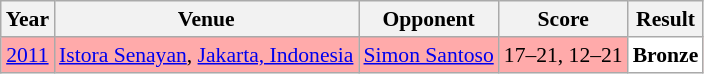<table class="sortable wikitable" style="font-size: 90%;">
<tr>
<th>Year</th>
<th>Venue</th>
<th>Opponent</th>
<th>Score</th>
<th>Result</th>
</tr>
<tr style="background:#FFAAAA">
<td align="center"><a href='#'>2011</a></td>
<td align="left"><a href='#'>Istora Senayan</a>, <a href='#'>Jakarta, Indonesia</a></td>
<td align="left"> <a href='#'>Simon Santoso</a></td>
<td align="left">17–21, 12–21</td>
<td style="text-align:left; background:white"> <strong>Bronze</strong></td>
</tr>
</table>
